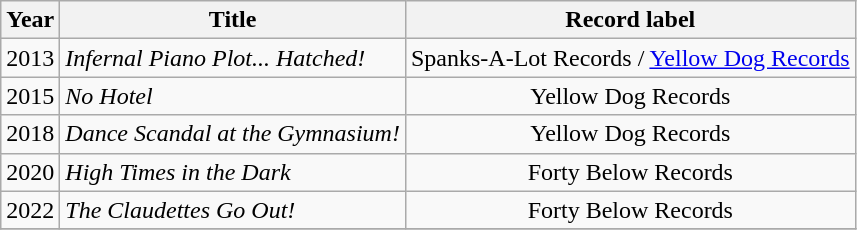<table class="wikitable sortable">
<tr>
<th>Year</th>
<th>Title</th>
<th>Record label</th>
</tr>
<tr>
<td>2013</td>
<td><em>Infernal Piano Plot... Hatched!</em></td>
<td style="text-align:center;">Spanks-A-Lot Records / <a href='#'>Yellow Dog Records</a></td>
</tr>
<tr>
<td>2015</td>
<td><em>No Hotel</em></td>
<td style="text-align:center;">Yellow Dog Records</td>
</tr>
<tr>
<td>2018</td>
<td><em>Dance Scandal at the Gymnasium!</em></td>
<td style="text-align:center;">Yellow Dog Records</td>
</tr>
<tr>
<td>2020</td>
<td><em>High Times in the Dark</em></td>
<td style="text-align:center;">Forty Below Records</td>
</tr>
<tr>
<td>2022</td>
<td><em>The Claudettes Go Out!</em></td>
<td style="text-align:center;">Forty Below Records</td>
</tr>
<tr>
</tr>
</table>
